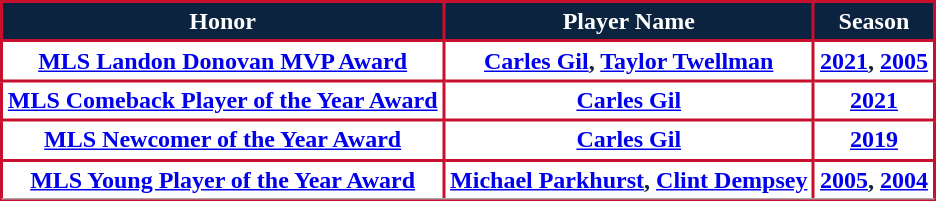<table class="wikitable">
<tr>
<th style="background:#0C2340; color:#FFFFFF; border:2px solid #C8102E;" scope="col">Honor</th>
<th style="background:#0C2340; color:#FFFFFF; border:2px solid #C8102E;" scope="col">Player Name</th>
<th style="background:#0C2340; color:#FFFFFF; border:2px solid #C8102E;" scope="col">Season</th>
</tr>
<tr>
<th style="background:#FFFFFF; color:#0C2340; border:2px solid #C8102E;" scope="col"><strong><a href='#'>MLS Landon Donovan MVP Award</a></strong></th>
<th style="background:#FFFFFF; color:#0C2340; border:2px solid #C8102E;" scope="col"><a href='#'>Carles Gil</a>, <a href='#'>Taylor Twellman</a></th>
<th style="background:#FFFFFF; color:#0C2340; border:2px solid #C8102E;" scope="col"><a href='#'>2021</a>, <a href='#'>2005</a></th>
</tr>
<tr>
<th style="background:#FFFFFF; color:#0C2340; border:2px solid #C8102E;" scope="col"><a href='#'>MLS Comeback Player of the Year Award</a></th>
<th style="background:#FFFFFF; color:#0C2340; border:2px solid #C8102E;" scope="col"><a href='#'>Carles Gil</a></th>
<th style="background:#FFFFFF; color:#0C2340; border:2px solid #C8102E;" scope="col"><a href='#'>2021</a></th>
</tr>
<tr>
<th style="background:#FFFFFF; color:#0C2340; border:2px solid #C8102E;" scope="col"><a href='#'>MLS Newcomer of the Year Award</a></th>
<th style="background:#FFFFFF; color:#0C2340; border:2px solid #C8102E;" scope="col"><a href='#'>Carles Gil</a></th>
<th style="background:#FFFFFF; color:#0C2340; border:2px solid #C8102E;" scope="col"><a href='#'>2019</a></th>
</tr>
<tr>
<th style="background:#FFFFFF; color:#0C2340; border:2px solid #C8102E;" scope="col"><a href='#'>MLS Young Player of the Year Award</a></th>
<th style="background:#FFFFFF; color:#0C2340; border:2px solid #C8102E;" scope="col"><a href='#'>Michael Parkhurst</a>, <a href='#'>Clint Dempsey</a></th>
<th style="background:#FFFFFF; color:#0C2340; border:2px solid #C8102E;" scope="col"><a href='#'>2005</a>, <a href='#'>2004</a></th>
</tr>
<tr>
</tr>
</table>
